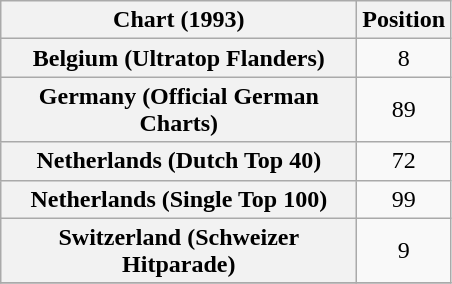<table class="wikitable sortable plainrowheaders" style="text-align:center;">
<tr>
<th scope="col" width=230>Chart (1993)</th>
<th scope="col" width=40>Position</th>
</tr>
<tr>
<th scope="row">Belgium (Ultratop Flanders)</th>
<td>8</td>
</tr>
<tr>
<th scope="row">Germany (Official German Charts)</th>
<td>89</td>
</tr>
<tr>
<th scope="row">Netherlands (Dutch Top 40)</th>
<td>72</td>
</tr>
<tr>
<th scope="row">Netherlands (Single Top 100)</th>
<td>99</td>
</tr>
<tr>
<th scope="row">Switzerland (Schweizer Hitparade)</th>
<td>9</td>
</tr>
<tr>
</tr>
</table>
